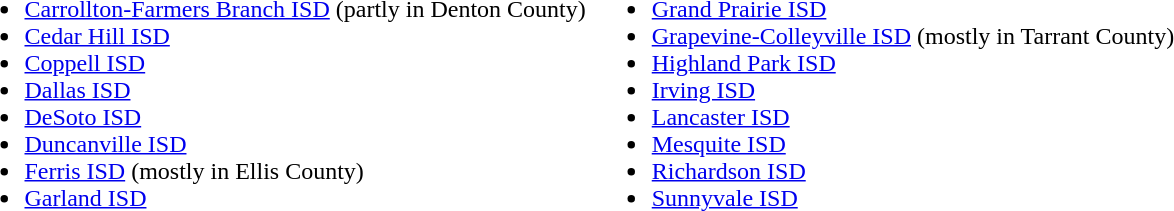<table>
<tr ---- valign="top">
<td><br><ul><li><a href='#'>Carrollton-Farmers Branch ISD</a> (partly in Denton County)</li><li><a href='#'>Cedar Hill ISD</a></li><li><a href='#'>Coppell ISD</a></li><li><a href='#'>Dallas ISD</a></li><li><a href='#'>DeSoto ISD</a></li><li><a href='#'>Duncanville ISD</a></li><li><a href='#'>Ferris ISD</a> (mostly in Ellis County)</li><li><a href='#'>Garland ISD</a></li></ul></td>
<td><br><ul><li><a href='#'>Grand Prairie ISD</a></li><li><a href='#'>Grapevine-Colleyville ISD</a> (mostly in Tarrant County)</li><li><a href='#'>Highland Park ISD</a></li><li><a href='#'>Irving ISD</a></li><li><a href='#'>Lancaster ISD</a></li><li><a href='#'>Mesquite ISD</a></li><li><a href='#'>Richardson ISD</a></li><li><a href='#'>Sunnyvale ISD</a></li></ul></td>
</tr>
</table>
